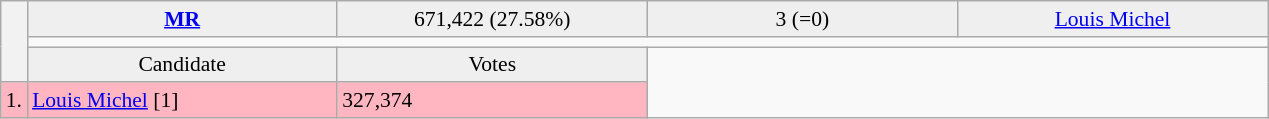<table class="wikitable collapsible collapsed" style=text-align:left;font-size:90%>
<tr>
<th rowspan=3></th>
<td bgcolor=efefef width=200 align=center><strong> <a href='#'>MR</a></strong></td>
<td bgcolor=efefef width=200 align=center>671,422 (27.58%)</td>
<td bgcolor=efefef width=200 align=center>3 (=0)</td>
<td bgcolor=efefef width=200 align=center><a href='#'>Louis Michel</a></td>
</tr>
<tr>
<td colspan=4 bgcolor=></td>
</tr>
<tr>
<td bgcolor=efefef align=center>Candidate</td>
<td bgcolor=efefef align=center>Votes</td>
</tr>
<tr bgcolor=lightpink>
<td>1.</td>
<td><a href='#'>Louis Michel</a> [1]</td>
<td>327,374</td>
</tr>
</table>
